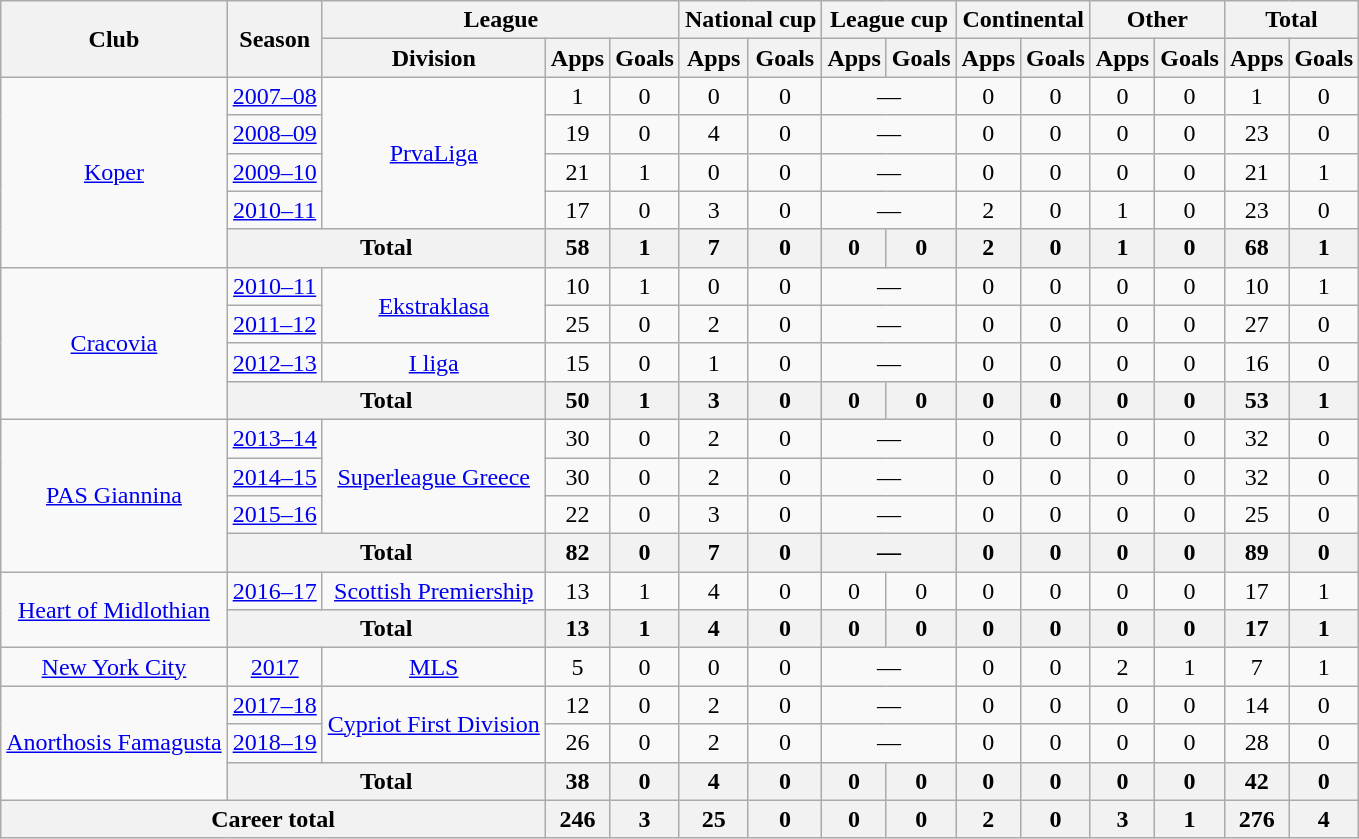<table class="wikitable" style="text-align:center">
<tr>
<th rowspan=2>Club</th>
<th rowspan=2>Season</th>
<th colspan=3>League</th>
<th colspan=2>National cup</th>
<th colspan=2>League cup</th>
<th colspan=2>Continental</th>
<th colspan=2>Other</th>
<th colspan=2>Total</th>
</tr>
<tr>
<th>Division</th>
<th>Apps</th>
<th>Goals</th>
<th>Apps</th>
<th>Goals</th>
<th>Apps</th>
<th>Goals</th>
<th>Apps</th>
<th>Goals</th>
<th>Apps</th>
<th>Goals</th>
<th>Apps</th>
<th>Goals</th>
</tr>
<tr>
<td rowspan="5"><a href='#'>Koper</a></td>
<td><a href='#'>2007–08</a></td>
<td rowspan="4"><a href='#'>PrvaLiga</a></td>
<td>1</td>
<td>0</td>
<td>0</td>
<td>0</td>
<td colspan="2">—</td>
<td>0</td>
<td>0</td>
<td>0</td>
<td>0</td>
<td>1</td>
<td>0</td>
</tr>
<tr>
<td><a href='#'>2008–09</a></td>
<td>19</td>
<td>0</td>
<td>4</td>
<td>0</td>
<td colspan="2">—</td>
<td>0</td>
<td>0</td>
<td>0</td>
<td>0</td>
<td>23</td>
<td>0</td>
</tr>
<tr>
<td><a href='#'>2009–10</a></td>
<td>21</td>
<td>1</td>
<td>0</td>
<td>0</td>
<td colspan="2">—</td>
<td>0</td>
<td>0</td>
<td>0</td>
<td>0</td>
<td>21</td>
<td>1</td>
</tr>
<tr>
<td><a href='#'>2010–11</a></td>
<td>17</td>
<td>0</td>
<td>3</td>
<td>0</td>
<td colspan="2">—</td>
<td>2</td>
<td>0</td>
<td>1</td>
<td>0</td>
<td>23</td>
<td>0</td>
</tr>
<tr>
<th colspan="2">Total</th>
<th>58</th>
<th>1</th>
<th>7</th>
<th>0</th>
<th>0</th>
<th>0</th>
<th>2</th>
<th>0</th>
<th>1</th>
<th>0</th>
<th>68</th>
<th>1</th>
</tr>
<tr>
<td rowspan="4"><a href='#'>Cracovia</a></td>
<td><a href='#'>2010–11</a></td>
<td rowspan="2"><a href='#'>Ekstraklasa</a></td>
<td>10</td>
<td>1</td>
<td>0</td>
<td>0</td>
<td colspan="2">—</td>
<td>0</td>
<td>0</td>
<td>0</td>
<td>0</td>
<td>10</td>
<td>1</td>
</tr>
<tr>
<td><a href='#'>2011–12</a></td>
<td>25</td>
<td>0</td>
<td>2</td>
<td>0</td>
<td colspan="2">—</td>
<td>0</td>
<td>0</td>
<td>0</td>
<td>0</td>
<td>27</td>
<td>0</td>
</tr>
<tr>
<td><a href='#'>2012–13</a></td>
<td><a href='#'>I liga</a></td>
<td>15</td>
<td>0</td>
<td>1</td>
<td>0</td>
<td colspan="2">—</td>
<td>0</td>
<td>0</td>
<td>0</td>
<td>0</td>
<td>16</td>
<td>0</td>
</tr>
<tr>
<th colspan="2">Total</th>
<th>50</th>
<th>1</th>
<th>3</th>
<th>0</th>
<th>0</th>
<th>0</th>
<th>0</th>
<th>0</th>
<th>0</th>
<th>0</th>
<th>53</th>
<th>1</th>
</tr>
<tr>
<td rowspan="4"><a href='#'>PAS Giannina</a></td>
<td><a href='#'>2013–14</a></td>
<td rowspan="3"><a href='#'>Superleague Greece</a></td>
<td>30</td>
<td>0</td>
<td>2</td>
<td>0</td>
<td colspan="2">—</td>
<td>0</td>
<td>0</td>
<td>0</td>
<td>0</td>
<td>32</td>
<td>0</td>
</tr>
<tr>
<td><a href='#'>2014–15</a></td>
<td>30</td>
<td>0</td>
<td>2</td>
<td>0</td>
<td colspan="2">—</td>
<td>0</td>
<td>0</td>
<td>0</td>
<td>0</td>
<td>32</td>
<td>0</td>
</tr>
<tr>
<td><a href='#'>2015–16</a></td>
<td>22</td>
<td>0</td>
<td>3</td>
<td>0</td>
<td colspan="2">—</td>
<td>0</td>
<td>0</td>
<td>0</td>
<td>0</td>
<td>25</td>
<td>0</td>
</tr>
<tr>
<th colspan="2">Total</th>
<th>82</th>
<th>0</th>
<th>7</th>
<th>0</th>
<th colspan="2">—</th>
<th>0</th>
<th>0</th>
<th>0</th>
<th>0</th>
<th>89</th>
<th>0</th>
</tr>
<tr>
<td rowspan="2"><a href='#'>Heart of Midlothian</a></td>
<td><a href='#'>2016–17</a></td>
<td><a href='#'>Scottish Premiership</a></td>
<td>13</td>
<td>1</td>
<td>4</td>
<td>0</td>
<td>0</td>
<td>0</td>
<td>0</td>
<td>0</td>
<td>0</td>
<td>0</td>
<td>17</td>
<td>1</td>
</tr>
<tr>
<th colspan="2">Total</th>
<th>13</th>
<th>1</th>
<th>4</th>
<th>0</th>
<th>0</th>
<th>0</th>
<th>0</th>
<th>0</th>
<th>0</th>
<th>0</th>
<th>17</th>
<th>1</th>
</tr>
<tr>
<td><a href='#'>New York City</a></td>
<td><a href='#'>2017</a></td>
<td><a href='#'>MLS</a></td>
<td>5</td>
<td>0</td>
<td>0</td>
<td>0</td>
<td colspan="2">—</td>
<td>0</td>
<td>0</td>
<td>2</td>
<td>1</td>
<td>7</td>
<td>1</td>
</tr>
<tr>
<td rowspan="3"><a href='#'>Anorthosis Famagusta</a></td>
<td><a href='#'>2017–18</a></td>
<td rowspan="2"><a href='#'>Cypriot First Division</a></td>
<td>12</td>
<td>0</td>
<td>2</td>
<td>0</td>
<td colspan="2">—</td>
<td>0</td>
<td>0</td>
<td>0</td>
<td>0</td>
<td>14</td>
<td>0</td>
</tr>
<tr>
<td><a href='#'>2018–19</a></td>
<td>26</td>
<td>0</td>
<td>2</td>
<td>0</td>
<td colspan="2">—</td>
<td>0</td>
<td>0</td>
<td>0</td>
<td>0</td>
<td>28</td>
<td>0</td>
</tr>
<tr>
<th colspan="2">Total</th>
<th>38</th>
<th>0</th>
<th>4</th>
<th>0</th>
<th>0</th>
<th>0</th>
<th>0</th>
<th>0</th>
<th>0</th>
<th>0</th>
<th>42</th>
<th>0</th>
</tr>
<tr>
<th colspan="3">Career total</th>
<th>246</th>
<th>3</th>
<th>25</th>
<th>0</th>
<th>0</th>
<th>0</th>
<th>2</th>
<th>0</th>
<th>3</th>
<th>1</th>
<th>276</th>
<th>4</th>
</tr>
</table>
